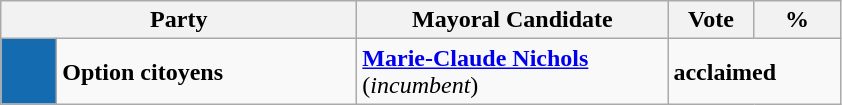<table border="1" cellpadding="3" cellspacing="0" class="wikitable">
<tr>
<th bgcolor="#DDDDFF" width="230px" colspan="2">Party</th>
<th bgcolor="#DDDDFF" width="200px">Mayoral Candidate</th>
<th bgcolor="#DDDDFF" width="50px">Vote</th>
<th bgcolor="#DDDDFF" width="50px">%</th>
</tr>
<tr>
<td bgcolor=#146BB0 width="30px"> </td>
<td><strong>Option citoyens</strong></td>
<td><strong><a href='#'>Marie-Claude Nichols</a></strong> (<em>incumbent</em>)</td>
<td colspan="2"><strong>acclaimed</strong></td>
</tr>
</table>
